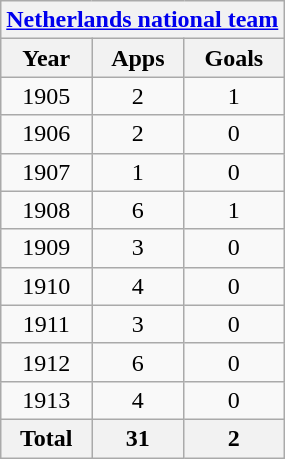<table class="wikitable" style="text-align:center">
<tr>
<th colspan=3><a href='#'>Netherlands national team</a></th>
</tr>
<tr>
<th>Year</th>
<th>Apps</th>
<th>Goals</th>
</tr>
<tr>
<td>1905</td>
<td>2</td>
<td>1</td>
</tr>
<tr>
<td>1906</td>
<td>2</td>
<td>0</td>
</tr>
<tr>
<td>1907</td>
<td>1</td>
<td>0</td>
</tr>
<tr>
<td>1908</td>
<td>6</td>
<td>1</td>
</tr>
<tr>
<td>1909</td>
<td>3</td>
<td>0</td>
</tr>
<tr>
<td>1910</td>
<td>4</td>
<td>0</td>
</tr>
<tr>
<td>1911</td>
<td>3</td>
<td>0</td>
</tr>
<tr>
<td>1912</td>
<td>6</td>
<td>0</td>
</tr>
<tr>
<td>1913</td>
<td>4</td>
<td>0</td>
</tr>
<tr>
<th>Total</th>
<th>31</th>
<th>2</th>
</tr>
</table>
